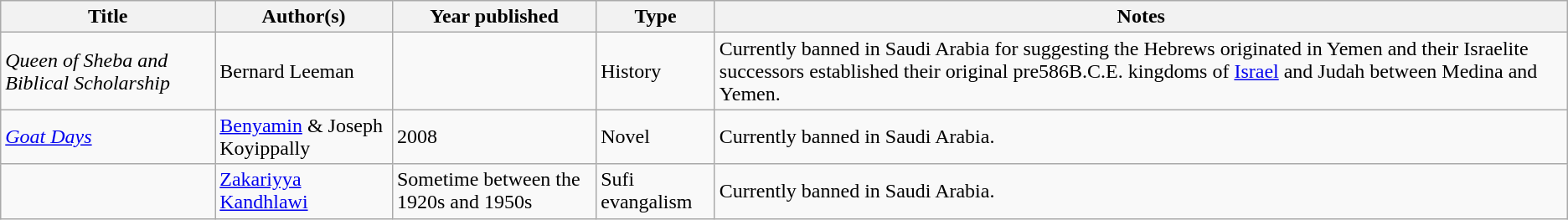<table class="wikitable sortable">
<tr>
<th>Title</th>
<th>Author(s)</th>
<th>Year published</th>
<th>Type</th>
<th class="unsortable">Notes</th>
</tr>
<tr>
<td><em>Queen of Sheba and Biblical Scholarship</em></td>
<td>Bernard Leeman</td>
<td></td>
<td>History</td>
<td>Currently banned in Saudi Arabia for suggesting the Hebrews originated in Yemen and their Israelite successors established their original pre586B.C.E. kingdoms of <a href='#'>Israel</a> and Judah between Medina and Yemen.</td>
</tr>
<tr>
<td><em><a href='#'>Goat Days</a></em></td>
<td><a href='#'>Benyamin</a> & Joseph Koyippally</td>
<td>2008</td>
<td>Novel</td>
<td>Currently banned in Saudi Arabia.</td>
</tr>
<tr>
<td></td>
<td><a href='#'>Zakariyya Kandhlawi</a></td>
<td>Sometime between the 1920s and 1950s</td>
<td>Sufi evangalism</td>
<td>Currently banned in Saudi Arabia.</td>
</tr>
</table>
